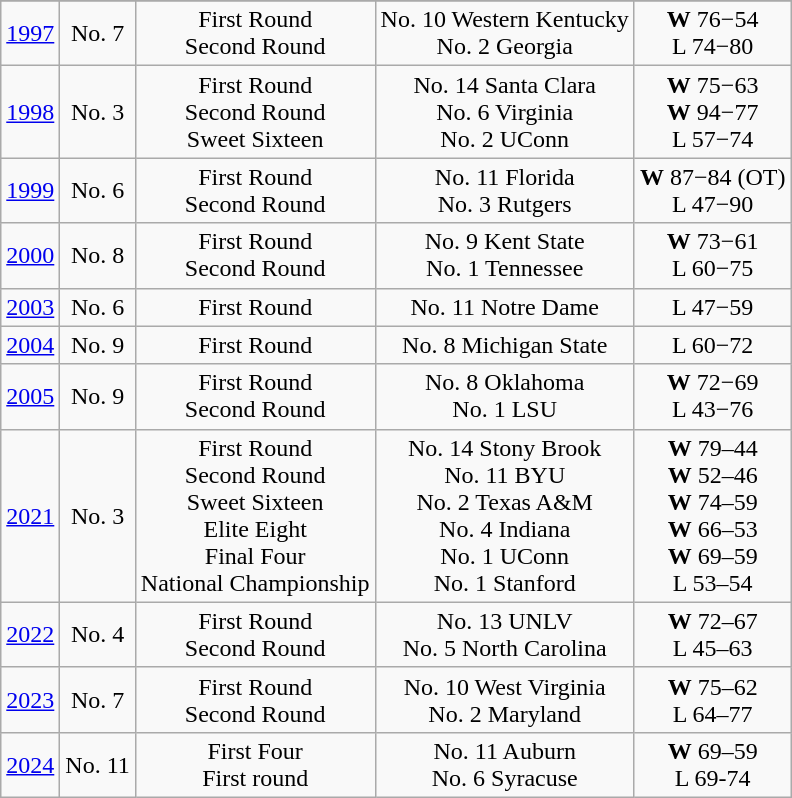<table class="wikitable" style="text-align:center">
<tr>
</tr>
<tr>
<td rowspan=1><a href='#'>1997</a></td>
<td>No. 7</td>
<td>First Round<br>Second Round</td>
<td>No. 10 Western Kentucky<br>No. 2 Georgia</td>
<td><strong>W</strong> 76−54<br>L 74−80</td>
</tr>
<tr style="text-align:center;">
<td rowspan=1><a href='#'>1998</a></td>
<td>No. 3</td>
<td>First Round<br>Second Round<br>Sweet Sixteen</td>
<td>No. 14 Santa Clara<br> No. 6 Virginia<br>No. 2 UConn</td>
<td><strong>W</strong> 75−63<br><strong>W</strong> 94−77<br>L 57−74</td>
</tr>
<tr style="text-align:center;">
<td rowspan=1><a href='#'>1999</a></td>
<td>No. 6</td>
<td>First Round<br>Second Round</td>
<td>No. 11 Florida<br> No. 3 Rutgers</td>
<td><strong>W</strong> 87−84 (OT)<br>L 47−90</td>
</tr>
<tr style="text-align:center;">
<td rowspan=1><a href='#'>2000</a></td>
<td>No. 8</td>
<td>First Round<br>Second Round</td>
<td>No. 9 Kent State<br>No. 1 Tennessee</td>
<td><strong>W</strong> 73−61<br>L 60−75</td>
</tr>
<tr style="text-align:center;">
<td rowspan=1><a href='#'>2003</a></td>
<td>No. 6</td>
<td>First Round</td>
<td>No. 11 Notre Dame</td>
<td>L 47−59</td>
</tr>
<tr style="text-align:center;">
<td rowspan=1><a href='#'>2004</a></td>
<td>No. 9</td>
<td>First Round</td>
<td>No. 8 Michigan State</td>
<td>L 60−72</td>
</tr>
<tr style="text-align:center;">
<td rowspan=1><a href='#'>2005</a></td>
<td>No. 9</td>
<td>First Round<br>Second Round</td>
<td>No. 8 Oklahoma<br> No. 1 LSU</td>
<td><strong>W</strong> 72−69<br>L 43−76</td>
</tr>
<tr style="text-align:center;">
<td rowspan=1><a href='#'>2021</a></td>
<td>No. 3</td>
<td>First Round<br>Second Round<br>Sweet Sixteen<br>Elite Eight<br>Final Four<br>National Championship</td>
<td>No. 14 Stony Brook<br>No. 11 BYU<br>No. 2 Texas A&M<br>No. 4 Indiana<br>No. 1 UConn<br>No. 1 Stanford</td>
<td><strong>W</strong> 79–44<br><strong>W</strong> 52–46<br><strong>W</strong> 74–59<br><strong>W</strong> 66–53<br><strong>W</strong> 69–59<br>L 53–54</td>
</tr>
<tr style="text-align:center;">
<td rowspan=1><a href='#'>2022</a></td>
<td>No. 4</td>
<td>First Round<br>Second Round</td>
<td>No. 13 UNLV<br> No. 5 North Carolina</td>
<td><strong>W</strong> 72–67<br>L 45–63</td>
</tr>
<tr style="text-align:center;">
<td rowspan=1><a href='#'>2023</a></td>
<td>No. 7</td>
<td>First Round<br>Second Round</td>
<td>No. 10 West Virginia<br> No. 2 Maryland</td>
<td><strong>W</strong> 75–62<br>L 64–77</td>
</tr>
<tr style="text-align:center;">
<td rowspan=1><a href='#'>2024</a></td>
<td>No. 11</td>
<td>First Four<br>First round</td>
<td>No. 11 Auburn<br> No. 6 Syracuse</td>
<td><strong>W</strong> 69–59<br> L 69-74</td>
</tr>
</table>
